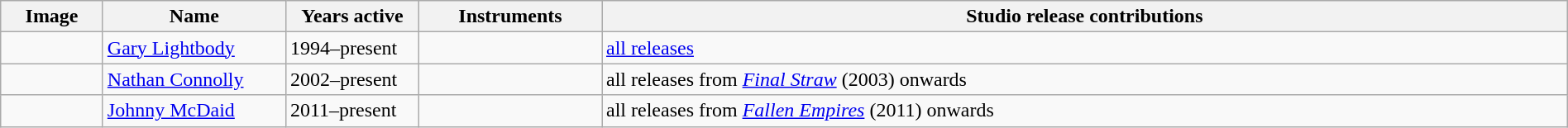<table class="wikitable" width="100%" border="1">
<tr>
<th width="75">Image</th>
<th width="140">Name</th>
<th width="100">Years active</th>
<th width="140">Instruments</th>
<th>Studio release contributions</th>
</tr>
<tr>
<td></td>
<td><a href='#'>Gary Lightbody</a></td>
<td>1994–present</td>
<td></td>
<td><a href='#'>all releases</a></td>
</tr>
<tr>
<td></td>
<td><a href='#'>Nathan Connolly</a></td>
<td>2002–present</td>
<td></td>
<td>all releases from <em><a href='#'>Final Straw</a></em> (2003) onwards</td>
</tr>
<tr>
<td></td>
<td><a href='#'>Johnny McDaid</a></td>
<td>2011–present</td>
<td></td>
<td>all releases from <em><a href='#'>Fallen Empires</a></em> (2011) onwards</td>
</tr>
</table>
